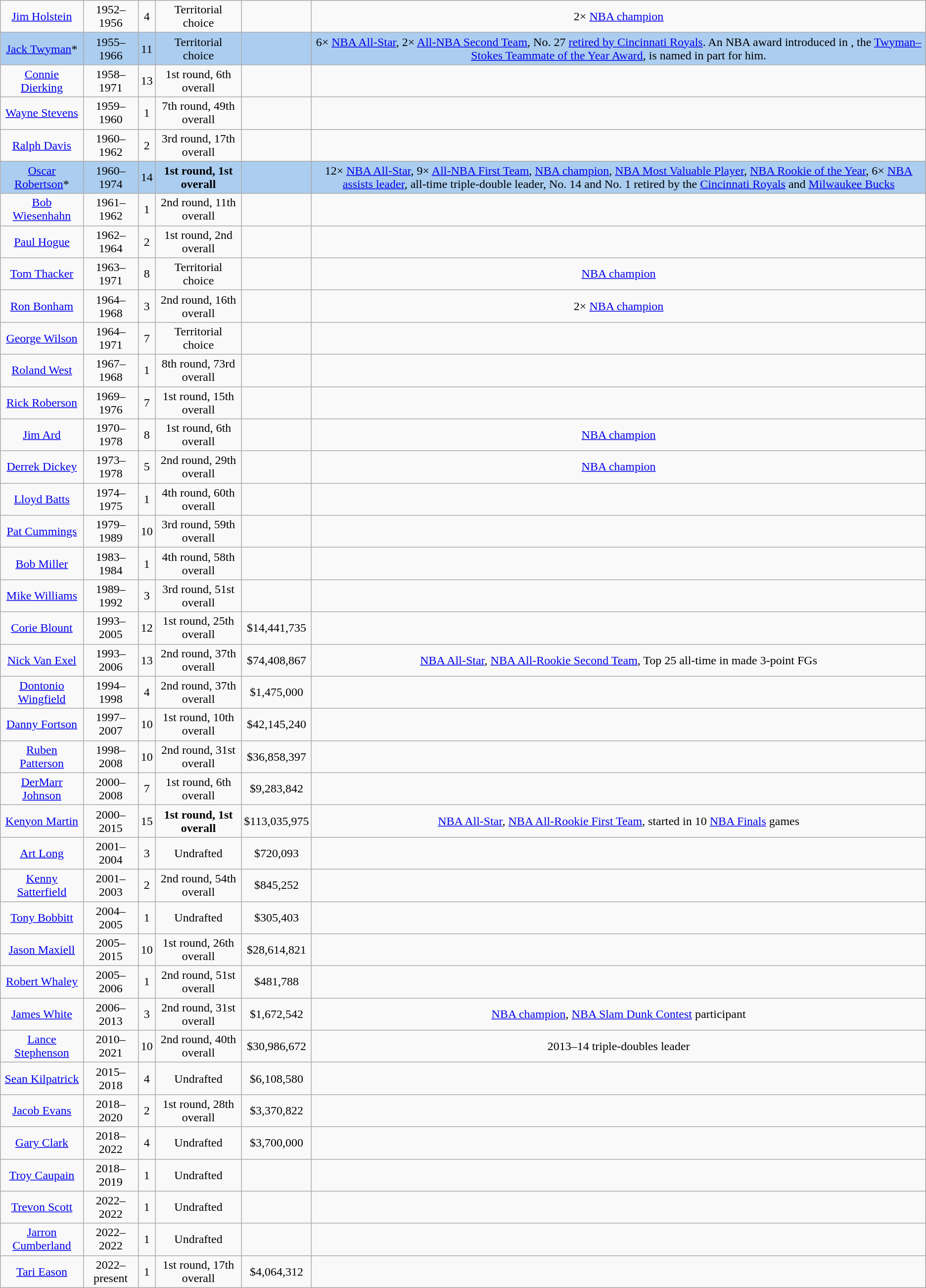<table class="wikitable" style="text-align:center">
<tr>
<td><a href='#'>Jim Holstein</a></td>
<td>1952–1956</td>
<td>4</td>
<td>Territorial choice</td>
<td></td>
<td>2× <a href='#'>NBA champion</a></td>
</tr>
<tr style="background: #ABCDEF;">
<td><a href='#'>Jack Twyman</a>*</td>
<td>1955–1966</td>
<td>11</td>
<td>Territorial choice</td>
<td></td>
<td>6× <a href='#'>NBA All-Star</a>, 2× <a href='#'>All-NBA Second Team</a>, No. 27 <a href='#'>retired by Cincinnati Royals</a>. An NBA award introduced in , the <a href='#'>Twyman–Stokes Teammate of the Year Award</a>, is named in part for him.</td>
</tr>
<tr>
<td><a href='#'>Connie Dierking</a></td>
<td>1958–1971</td>
<td>13</td>
<td>1st round, 6th overall</td>
<td></td>
<td></td>
</tr>
<tr>
<td><a href='#'>Wayne Stevens</a></td>
<td>1959–1960</td>
<td>1</td>
<td>7th round, 49th overall</td>
<td></td>
<td></td>
</tr>
<tr>
<td><a href='#'>Ralph Davis</a></td>
<td>1960–1962</td>
<td>2</td>
<td>3rd round, 17th overall</td>
<td></td>
<td></td>
</tr>
<tr style="background: #ABCDEF;">
<td><a href='#'>Oscar Robertson</a>*</td>
<td>1960–1974</td>
<td>14</td>
<td><strong>1st round, 1st overall</strong></td>
<td></td>
<td>12× <a href='#'>NBA All-Star</a>, 9× <a href='#'>All-NBA First Team</a>, <a href='#'>NBA champion</a>, <a href='#'>NBA Most Valuable Player</a>, <a href='#'>NBA Rookie of the Year</a>, 6× <a href='#'>NBA assists leader</a>, all-time triple-double leader, No. 14 and No. 1 retired by the <a href='#'>Cincinnati Royals</a> and <a href='#'>Milwaukee Bucks</a></td>
</tr>
<tr>
<td><a href='#'>Bob Wiesenhahn</a></td>
<td>1961–1962</td>
<td>1</td>
<td>2nd round, 11th overall</td>
<td></td>
<td></td>
</tr>
<tr>
<td><a href='#'>Paul Hogue</a></td>
<td>1962–1964</td>
<td>2</td>
<td>1st round, 2nd overall</td>
<td></td>
<td></td>
</tr>
<tr>
<td><a href='#'>Tom Thacker</a></td>
<td>1963–1971</td>
<td>8</td>
<td>Territorial choice</td>
<td></td>
<td><a href='#'>NBA champion</a></td>
</tr>
<tr>
<td><a href='#'>Ron Bonham</a></td>
<td>1964–1968</td>
<td>3</td>
<td>2nd round, 16th overall</td>
<td></td>
<td>2× <a href='#'>NBA champion</a></td>
</tr>
<tr>
<td><a href='#'>George Wilson</a></td>
<td>1964–1971</td>
<td>7</td>
<td>Territorial choice</td>
<td></td>
<td></td>
</tr>
<tr>
<td><a href='#'>Roland West</a></td>
<td>1967–1968</td>
<td>1</td>
<td>8th round, 73rd overall</td>
<td></td>
<td></td>
</tr>
<tr>
<td><a href='#'>Rick Roberson</a></td>
<td>1969–1976</td>
<td>7</td>
<td>1st round, 15th overall</td>
<td></td>
<td></td>
</tr>
<tr>
<td><a href='#'>Jim Ard</a></td>
<td>1970–1978</td>
<td>8</td>
<td>1st round, 6th overall</td>
<td></td>
<td><a href='#'>NBA champion</a></td>
</tr>
<tr>
<td><a href='#'>Derrek Dickey</a></td>
<td>1973–1978</td>
<td>5</td>
<td>2nd round, 29th overall</td>
<td></td>
<td><a href='#'>NBA champion</a></td>
</tr>
<tr>
<td><a href='#'>Lloyd Batts</a></td>
<td>1974–1975</td>
<td>1</td>
<td>4th round, 60th overall</td>
<td></td>
<td></td>
</tr>
<tr>
<td><a href='#'>Pat Cummings</a></td>
<td>1979–1989</td>
<td>10</td>
<td>3rd round, 59th overall</td>
<td></td>
<td></td>
</tr>
<tr>
<td><a href='#'>Bob Miller</a></td>
<td>1983–1984</td>
<td>1</td>
<td>4th round, 58th overall</td>
<td></td>
<td></td>
</tr>
<tr>
<td><a href='#'>Mike Williams</a></td>
<td>1989–1992</td>
<td>3</td>
<td>3rd round, 51st overall</td>
<td></td>
</tr>
<tr>
<td><a href='#'>Corie Blount</a></td>
<td>1993–2005</td>
<td>12</td>
<td>1st round, 25th overall</td>
<td>$14,441,735</td>
<td></td>
</tr>
<tr>
<td><a href='#'>Nick Van Exel</a></td>
<td>1993–2006</td>
<td>13</td>
<td>2nd round, 37th overall</td>
<td>$74,408,867</td>
<td><a href='#'>NBA All-Star</a>, <a href='#'>NBA All-Rookie Second Team</a>, Top 25 all-time in made 3-point FGs</td>
</tr>
<tr>
<td><a href='#'>Dontonio Wingfield</a></td>
<td>1994–1998</td>
<td>4</td>
<td>2nd round, 37th overall</td>
<td>$1,475,000</td>
<td></td>
</tr>
<tr>
<td><a href='#'>Danny Fortson</a></td>
<td>1997–2007</td>
<td>10</td>
<td>1st round, 10th overall</td>
<td>$42,145,240</td>
<td></td>
</tr>
<tr>
<td><a href='#'>Ruben Patterson</a></td>
<td>1998–2008</td>
<td>10</td>
<td>2nd round, 31st overall</td>
<td>$36,858,397</td>
<td></td>
</tr>
<tr>
<td><a href='#'>DerMarr Johnson</a></td>
<td>2000–2008</td>
<td>7</td>
<td>1st round, 6th overall</td>
<td>$9,283,842</td>
<td></td>
</tr>
<tr>
<td><a href='#'>Kenyon Martin</a></td>
<td>2000–2015</td>
<td>15</td>
<td><strong>1st round, 1st overall</strong></td>
<td>$113,035,975</td>
<td><a href='#'>NBA All-Star</a>, <a href='#'>NBA All-Rookie First Team</a>, started in 10 <a href='#'>NBA Finals</a> games</td>
</tr>
<tr>
<td><a href='#'>Art Long</a></td>
<td>2001–2004</td>
<td>3</td>
<td>Undrafted</td>
<td>$720,093</td>
<td></td>
</tr>
<tr>
<td><a href='#'>Kenny Satterfield</a></td>
<td>2001–2003</td>
<td>2</td>
<td>2nd round, 54th overall</td>
<td>$845,252</td>
<td></td>
</tr>
<tr>
<td><a href='#'>Tony Bobbitt</a></td>
<td>2004–2005</td>
<td>1</td>
<td>Undrafted</td>
<td>$305,403</td>
<td></td>
</tr>
<tr>
<td><a href='#'>Jason Maxiell</a></td>
<td>2005–2015</td>
<td>10</td>
<td>1st round, 26th overall</td>
<td>$28,614,821</td>
<td></td>
</tr>
<tr>
<td><a href='#'>Robert Whaley</a></td>
<td>2005–2006</td>
<td>1</td>
<td>2nd round, 51st overall</td>
<td>$481,788</td>
<td></td>
</tr>
<tr>
<td><a href='#'>James White</a></td>
<td>2006–2013</td>
<td>3</td>
<td>2nd round, 31st overall</td>
<td>$1,672,542</td>
<td><a href='#'>NBA champion</a>, <a href='#'>NBA Slam Dunk Contest</a> participant</td>
</tr>
<tr>
<td><a href='#'>Lance Stephenson</a></td>
<td>2010–2021</td>
<td>10</td>
<td>2nd round, 40th overall</td>
<td>$30,986,672</td>
<td>2013–14 triple-doubles leader</td>
</tr>
<tr>
<td><a href='#'>Sean Kilpatrick</a></td>
<td>2015–2018</td>
<td>4</td>
<td>Undrafted</td>
<td>$6,108,580</td>
<td></td>
</tr>
<tr>
<td><a href='#'>Jacob Evans</a></td>
<td>2018–2020</td>
<td>2</td>
<td>1st round, 28th overall</td>
<td>$3,370,822</td>
<td></td>
</tr>
<tr>
<td><a href='#'>Gary Clark</a></td>
<td>2018–2022</td>
<td>4</td>
<td>Undrafted</td>
<td>$3,700,000</td>
<td></td>
</tr>
<tr>
<td><a href='#'>Troy Caupain</a></td>
<td>2018–2019</td>
<td>1</td>
<td>Undrafted</td>
<td></td>
<td></td>
</tr>
<tr>
<td><a href='#'>Trevon Scott</a></td>
<td>2022–2022</td>
<td>1</td>
<td>Undrafted</td>
<td></td>
<td></td>
</tr>
<tr>
<td><a href='#'>Jarron Cumberland</a></td>
<td>2022–2022</td>
<td>1</td>
<td>Undrafted</td>
<td></td>
<td></td>
</tr>
<tr>
<td><a href='#'>Tari Eason</a></td>
<td>2022–present</td>
<td>1</td>
<td>1st round, 17th overall</td>
<td>$4,064,312</td>
</tr>
</table>
